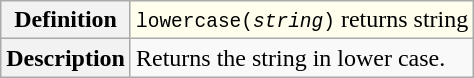<table class="wikitable">
<tr style="background:#fffeed;">
<th>Definition</th>
<td><code>lowercase(<em>string</em>)</code> returns string</td>
</tr>
<tr>
<th>Description</th>
<td>Returns the string in lower case.</td>
</tr>
</table>
